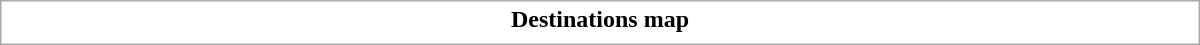<table class="collapsible collapsed" style="border:1px #aaa solid; width:50em; margin:0.2em auto">
<tr>
<th>Destinations map</th>
</tr>
<tr>
<td></td>
</tr>
</table>
